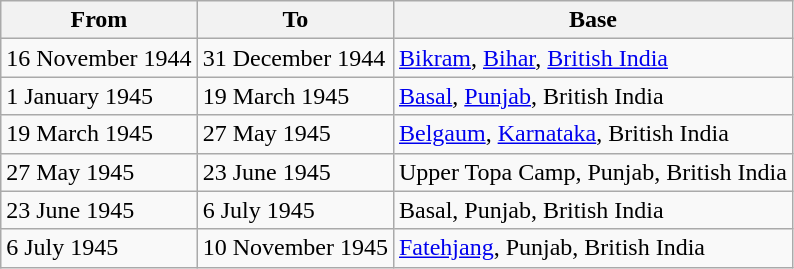<table class="wikitable">
<tr>
<th>From</th>
<th>To</th>
<th>Base</th>
</tr>
<tr>
<td>16 November 1944</td>
<td>31 December 1944</td>
<td><a href='#'>Bikram</a>, <a href='#'>Bihar</a>, <a href='#'>British India</a></td>
</tr>
<tr>
<td>1 January 1945</td>
<td>19 March 1945</td>
<td><a href='#'>Basal</a>, <a href='#'>Punjab</a>, British India</td>
</tr>
<tr>
<td>19 March 1945</td>
<td>27 May 1945</td>
<td><a href='#'>Belgaum</a>, <a href='#'>Karnataka</a>, British India</td>
</tr>
<tr>
<td>27 May 1945</td>
<td>23 June 1945</td>
<td>Upper Topa Camp, Punjab, British India</td>
</tr>
<tr>
<td>23 June 1945</td>
<td>6 July 1945</td>
<td>Basal, Punjab, British India</td>
</tr>
<tr>
<td>6 July 1945</td>
<td>10 November 1945</td>
<td><a href='#'>Fatehjang</a>, Punjab, British India</td>
</tr>
</table>
